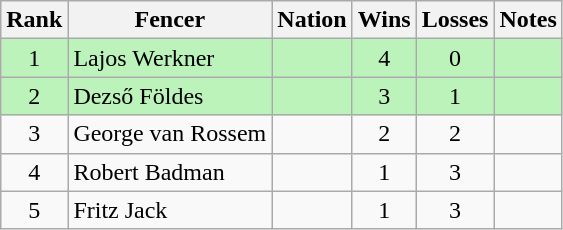<table class="wikitable sortable" style="text-align:center">
<tr>
<th>Rank</th>
<th>Fencer</th>
<th>Nation</th>
<th>Wins</th>
<th>Losses</th>
<th>Notes</th>
</tr>
<tr bgcolor=bbf3bb>
<td>1</td>
<td align=left>Lajos Werkner</td>
<td align=left></td>
<td>4</td>
<td>0</td>
<td></td>
</tr>
<tr bgcolor=bbf3bb>
<td>2</td>
<td align=left>Dezső Földes</td>
<td align=left></td>
<td>3</td>
<td>1</td>
<td></td>
</tr>
<tr>
<td>3</td>
<td align=left>George van Rossem</td>
<td align=left></td>
<td>2</td>
<td>2</td>
<td></td>
</tr>
<tr>
<td>4</td>
<td align=left>Robert Badman</td>
<td align=left></td>
<td>1</td>
<td>3</td>
<td></td>
</tr>
<tr>
<td>5</td>
<td align=left>Fritz Jack</td>
<td align=left></td>
<td>1</td>
<td>3</td>
<td></td>
</tr>
</table>
